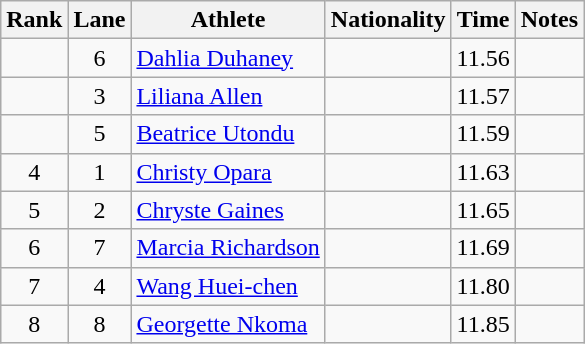<table class="wikitable sortable" style="text-align:center">
<tr>
<th>Rank</th>
<th>Lane</th>
<th>Athlete</th>
<th>Nationality</th>
<th>Time</th>
<th>Notes</th>
</tr>
<tr>
<td></td>
<td>6</td>
<td align=left><a href='#'>Dahlia Duhaney</a></td>
<td align=left></td>
<td>11.56</td>
<td></td>
</tr>
<tr>
<td></td>
<td>3</td>
<td align=left><a href='#'>Liliana Allen</a></td>
<td align=left></td>
<td>11.57</td>
<td></td>
</tr>
<tr>
<td></td>
<td>5</td>
<td align=left><a href='#'>Beatrice Utondu</a></td>
<td align=left></td>
<td>11.59</td>
<td></td>
</tr>
<tr>
<td>4</td>
<td>1</td>
<td align=left><a href='#'>Christy Opara</a></td>
<td align=left></td>
<td>11.63</td>
<td></td>
</tr>
<tr>
<td>5</td>
<td>2</td>
<td align=left><a href='#'>Chryste Gaines</a></td>
<td align=left></td>
<td>11.65</td>
<td></td>
</tr>
<tr>
<td>6</td>
<td>7</td>
<td align=left><a href='#'>Marcia Richardson</a></td>
<td align=left></td>
<td>11.69</td>
<td></td>
</tr>
<tr>
<td>7</td>
<td>4</td>
<td align=left><a href='#'>Wang Huei-chen</a></td>
<td align=left></td>
<td>11.80</td>
<td></td>
</tr>
<tr>
<td>8</td>
<td>8</td>
<td align=left><a href='#'>Georgette Nkoma</a></td>
<td align=left></td>
<td>11.85</td>
<td></td>
</tr>
</table>
